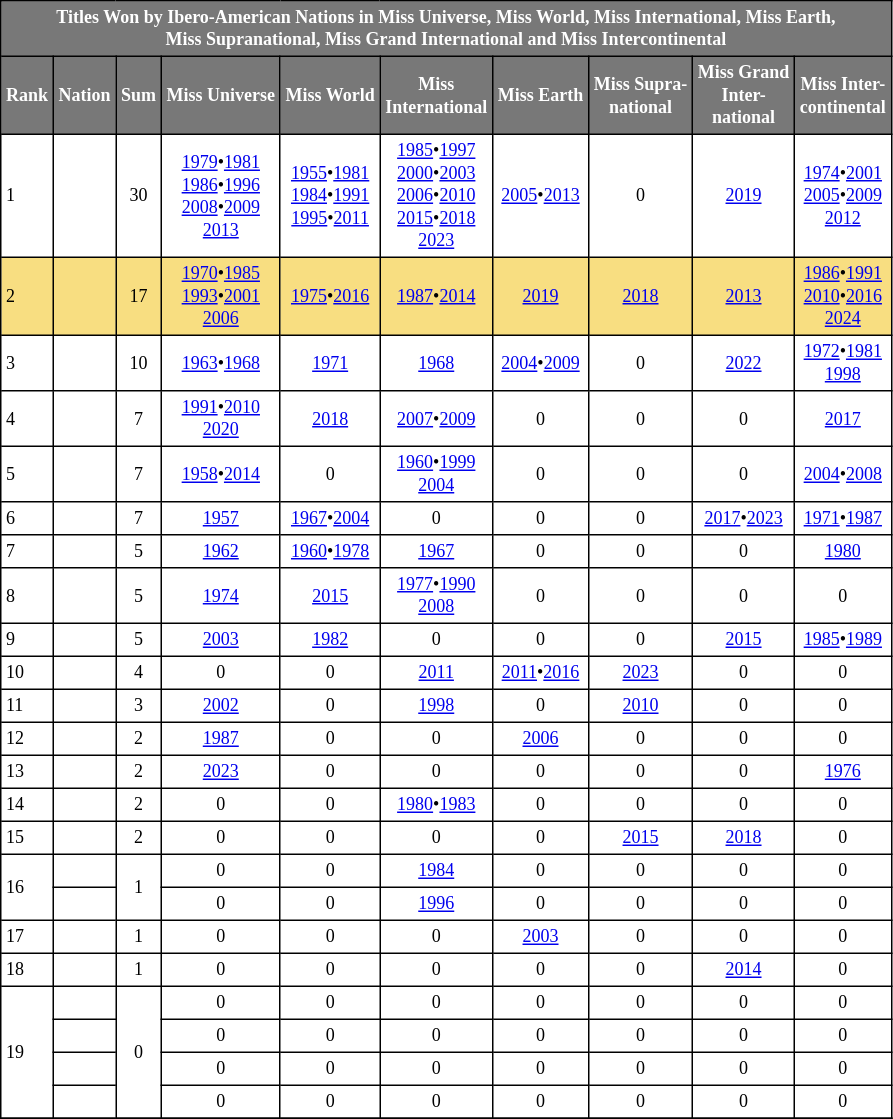<table class="sortable wiki table" border="3" cellpadding="3" cellspacing="0" style="margin: 0 1em 0 0; background: white; border: 1px #000000 solid; border-collapse: collapse; font-size: 75%;">
<tr>
<th style="background-color:#787878;color:#FFFFFF;"  colspan=10>Titles Won by Ibero-American Nations in Miss Universe, Miss World, Miss International, Miss Earth, <br> Miss Supranational, Miss Grand International and Miss Intercontinental</th>
</tr>
<tr>
<th style="background-color:#787878;color:#FFFFFF;">Rank</th>
<th style="background-color:#787878;color:#FFFFFF;">Nation</th>
<th style="background-color:#787878;color:#FFFFFF;">Sum</th>
<th style="background-color:#787878;color:#FFFFFF;">Miss Universe</th>
<th style="background-color:#787878;color:#FFFFFF;">Miss World</th>
<th style="background-color:#787878;color:#FFFFFF;">Miss<br>International</th>
<th style="background-color:#787878;color:#FFFFFF;">Miss Earth</th>
<th style="background-color:#787878;color:#FFFFFF;">Miss Supra-<br>national</th>
<th style="background-color:#787878;color:#FFFFFF;">Miss Grand<br>Inter-<br>national</th>
<th style="background-color:#787878;color:#FFFFFF;">Miss Inter-<br>continental</th>
</tr>
<tr>
<td>1</td>
<td></td>
<td style="text-align:center;">30</td>
<td style="text-align:center;"><a href='#'>1979</a>•<a href='#'>1981</a><br><a href='#'>1986</a>•<a href='#'>1996</a><br><a href='#'>2008</a>•<a href='#'>2009</a><br><a href='#'>2013</a></td>
<td style="text-align:center;"><a href='#'>1955</a>•<a href='#'>1981</a><br><a href='#'>1984</a>•<a href='#'>1991</a><br><a href='#'>1995</a>•<a href='#'>2011</a></td>
<td style="text-align:center;"><a href='#'>1985</a>•<a href='#'>1997</a><br><a href='#'>2000</a>•<a href='#'>2003</a><br><a href='#'>2006</a>•<a href='#'>2010</a><br><a href='#'>2015</a>•<a href='#'>2018</a><br><a href='#'>2023</a></td>
<td style="text-align:center;"><a href='#'>2005</a>•<a href='#'>2013</a></td>
<td style="text-align:center;">0</td>
<td style="text-align:center;"><a href='#'>2019</a></td>
<td style="text-align:center;"><a href='#'>1974</a>•<a href='#'>2001</a><br><a href='#'>2005</a>•<a href='#'>2009</a><br><a href='#'>2012</a></td>
</tr>
<tr>
<td bgcolor="#F8DE81">2</td>
<td bgcolor="#F8DE81"></td>
<td bgcolor="#F8DE81" align="center">17</td>
<td bgcolor="#F8DE81" align="center"><a href='#'>1970</a>•<a href='#'>1985</a><br><a href='#'>1993</a>•<a href='#'>2001</a><br><a href='#'>2006</a></td>
<td bgcolor="#F8DE81" align="center"><a href='#'>1975</a>•<a href='#'>2016</a></td>
<td bgcolor="#F8DE81" align="center"><a href='#'>1987</a>•<a href='#'>2014</a></td>
<td bgcolor="#F8DE81" align="center"><a href='#'>2019</a></td>
<td bgcolor="#F8DE81" align="center"><a href='#'>2018</a></td>
<td bgcolor="#F8DE81" align="center"><a href='#'>2013</a></td>
<td bgcolor="#F8DE81" align="center"><a href='#'>1986</a>•<a href='#'>1991</a><br><a href='#'>2010</a>•<a href='#'>2016</a><br><a href='#'>2024</a></td>
</tr>
<tr>
<td>3</td>
<td></td>
<td style="text-align:center;">10</td>
<td style="text-align:center;"><a href='#'>1963</a>•<a href='#'>1968</a></td>
<td style="text-align:center;"><a href='#'>1971</a></td>
<td style="text-align:center;"><a href='#'>1968</a></td>
<td style="text-align:center;"><a href='#'>2004</a>•<a href='#'>2009</a></td>
<td style="text-align:center;">0</td>
<td style="text-align:center;"><a href='#'>2022</a></td>
<td style="text-align:center;"><a href='#'>1972</a>•<a href='#'>1981</a><br><a href='#'>1998</a></td>
</tr>
<tr>
<td>4</td>
<td></td>
<td style="text-align:center;">7</td>
<td style="text-align:center;"><a href='#'>1991</a>•<a href='#'>2010</a><br><a href='#'>2020</a></td>
<td style="text-align:center;"><a href='#'>2018</a></td>
<td style="text-align:center;"><a href='#'>2007</a>•<a href='#'>2009</a></td>
<td style="text-align:center;">0</td>
<td style="text-align:center;">0</td>
<td style="text-align:center;">0</td>
<td style="text-align:center;"><a href='#'>2017</a></td>
</tr>
<tr>
<td>5</td>
<td></td>
<td style="text-align:center;">7</td>
<td style="text-align:center;"><a href='#'>1958</a>•<a href='#'>2014</a></td>
<td style="text-align:center;">0</td>
<td style="text-align:center;"><a href='#'>1960</a>•<a href='#'>1999</a><br><a href='#'>2004</a></td>
<td style="text-align:center;">0</td>
<td style="text-align:center;">0</td>
<td style="text-align:center;">0</td>
<td style="text-align:center;"><a href='#'>2004</a>•<a href='#'>2008</a></td>
</tr>
<tr>
<td>6</td>
<td></td>
<td style="text-align:center;">7</td>
<td style="text-align:center;"><a href='#'>1957</a></td>
<td style="text-align:center;"><a href='#'>1967</a>•<a href='#'>2004</a></td>
<td style="text-align:center;">0</td>
<td style="text-align:center;">0</td>
<td style="text-align:center;">0</td>
<td style="text-align:center;"><a href='#'>2017</a>•<a href='#'>2023</a></td>
<td style="text-align:center;"><a href='#'>1971</a>•<a href='#'>1987</a></td>
</tr>
<tr>
<td>7</td>
<td></td>
<td style="text-align:center;">5</td>
<td style="text-align:center;"><a href='#'>1962</a></td>
<td style="text-align:center;"><a href='#'>1960</a>•<a href='#'>1978</a></td>
<td style="text-align:center;"><a href='#'>1967</a></td>
<td style="text-align:center;">0</td>
<td style="text-align:center;">0</td>
<td style="text-align:center;">0</td>
<td style="text-align:center;"><a href='#'>1980</a></td>
</tr>
<tr>
<td>8</td>
<td></td>
<td style="text-align:center;">5</td>
<td style="text-align:center;"><a href='#'>1974</a></td>
<td style="text-align:center;"><a href='#'>2015</a></td>
<td style="text-align:center;"><a href='#'>1977</a>•<a href='#'>1990</a><br><a href='#'>2008</a></td>
<td style="text-align:center;">0</td>
<td style="text-align:center;">0</td>
<td style="text-align:center;">0</td>
<td style="text-align:center;">0</td>
</tr>
<tr>
<td>9</td>
<td></td>
<td style="text-align:center;">5</td>
<td style="text-align:center;"><a href='#'>2003</a></td>
<td style="text-align:center;"><a href='#'>1982</a></td>
<td style="text-align:center;">0</td>
<td style="text-align:center;">0</td>
<td style="text-align:center;">0</td>
<td style="text-align:center;"><a href='#'>2015</a></td>
<td style="text-align:center;"><a href='#'>1985</a>•<a href='#'>1989</a></td>
</tr>
<tr>
<td>10</td>
<td></td>
<td style="text-align:center;">4</td>
<td style="text-align:center;">0</td>
<td style="text-align:center;">0</td>
<td style="text-align:center;"><a href='#'>2011</a></td>
<td style="text-align:center;"><a href='#'>2011</a>•<a href='#'>2016</a></td>
<td style="text-align:center;"><a href='#'>2023</a></td>
<td style="text-align:center;">0</td>
<td style="text-align:center;">0</td>
</tr>
<tr>
<td>11</td>
<td></td>
<td style="text-align:center;">3</td>
<td style="text-align:center;"><a href='#'>2002</a></td>
<td style="text-align:center;">0</td>
<td style="text-align:center;"><a href='#'>1998</a></td>
<td style="text-align:center;">0</td>
<td style="text-align:center;"><a href='#'>2010</a></td>
<td style="text-align:center;">0</td>
<td style="text-align:center;">0</td>
</tr>
<tr>
<td>12</td>
<td></td>
<td style="text-align:center;">2</td>
<td style="text-align:center;"><a href='#'>1987</a></td>
<td style="text-align:center;">0</td>
<td style="text-align:center;">0</td>
<td style="text-align:center;"><a href='#'>2006</a></td>
<td style="text-align:center;">0</td>
<td style="text-align:center;">0</td>
<td style="text-align:center;">0</td>
</tr>
<tr>
<td>13</td>
<td></td>
<td style="text-align:center;">2</td>
<td style="text-align:center;"><a href='#'>2023</a></td>
<td style="text-align:center;">0</td>
<td style="text-align:center;">0</td>
<td style="text-align:center;">0</td>
<td style="text-align:center;">0</td>
<td style="text-align:center;">0</td>
<td style="text-align:center;"><a href='#'>1976</a></td>
</tr>
<tr>
<td>14</td>
<td></td>
<td style="text-align:center;">2</td>
<td style="text-align:center;">0</td>
<td style="text-align:center;">0</td>
<td style="text-align:center;"><a href='#'>1980</a>•<a href='#'>1983</a></td>
<td style="text-align:center;">0</td>
<td style="text-align:center;">0</td>
<td style="text-align:center;">0</td>
<td style="text-align:center;">0</td>
</tr>
<tr>
<td>15</td>
<td></td>
<td style="text-align:center;">2</td>
<td style="text-align:center;">0</td>
<td style="text-align:center;">0</td>
<td style="text-align:center;">0</td>
<td style="text-align:center;">0</td>
<td style="text-align:center;"><a href='#'>2015</a></td>
<td style="text-align:center;"><a href='#'>2018</a></td>
<td style="text-align:center;">0</td>
</tr>
<tr>
<td rowspan=2>16</td>
<td></td>
<td rowspan=2 style="text-align:center;">1</td>
<td style="text-align:center;">0</td>
<td style="text-align:center;">0</td>
<td style="text-align:center;"><a href='#'>1984</a></td>
<td style="text-align:center;">0</td>
<td style="text-align:center;">0</td>
<td style="text-align:center;">0</td>
<td style="text-align:center;">0</td>
</tr>
<tr>
<td></td>
<td style="text-align:center;">0</td>
<td style="text-align:center;">0</td>
<td style="text-align:center;"><a href='#'>1996</a></td>
<td style="text-align:center;">0</td>
<td style="text-align:center;">0</td>
<td style="text-align:center;">0</td>
<td style="text-align:center;">0</td>
</tr>
<tr>
<td>17</td>
<td></td>
<td style="text-align:center;">1</td>
<td style="text-align:center;">0</td>
<td style="text-align:center;">0</td>
<td style="text-align:center;">0</td>
<td style="text-align:center;"><a href='#'>2003</a></td>
<td style="text-align:center;">0</td>
<td style="text-align:center;">0</td>
<td style="text-align:center;">0</td>
</tr>
<tr>
<td>18</td>
<td></td>
<td style="text-align:center;">1</td>
<td style="text-align:center;">0</td>
<td style="text-align:center;">0</td>
<td style="text-align:center;">0</td>
<td style="text-align:center;">0</td>
<td style="text-align:center;">0</td>
<td style="text-align:center;"><a href='#'>2014</a></td>
<td style="text-align:center;">0</td>
</tr>
<tr>
<td rowspan=4>19</td>
<td></td>
<td rowspan=4 style="text-align:center;">0</td>
<td style="text-align:center;">0</td>
<td style="text-align:center;">0</td>
<td style="text-align:center;">0</td>
<td style="text-align:center;">0</td>
<td style="text-align:center;">0</td>
<td style="text-align:center;">0</td>
<td style="text-align:center;">0</td>
</tr>
<tr>
<td></td>
<td style="text-align:center;">0</td>
<td style="text-align:center;">0</td>
<td style="text-align:center;">0</td>
<td style="text-align:center;">0</td>
<td style="text-align:center;">0</td>
<td style="text-align:center;">0</td>
<td style="text-align:center;">0</td>
</tr>
<tr>
<td></td>
<td style="text-align:center;">0</td>
<td style="text-align:center;">0</td>
<td style="text-align:center;">0</td>
<td style="text-align:center;">0</td>
<td style="text-align:center;">0</td>
<td style="text-align:center;">0</td>
<td style="text-align:center;">0</td>
</tr>
<tr>
<td></td>
<td style="text-align:center;">0</td>
<td style="text-align:center;">0</td>
<td style="text-align:center;">0</td>
<td style="text-align:center;">0</td>
<td style="text-align:center;">0</td>
<td style="text-align:center;">0</td>
<td style="text-align:center;">0</td>
</tr>
<tr>
</tr>
</table>
